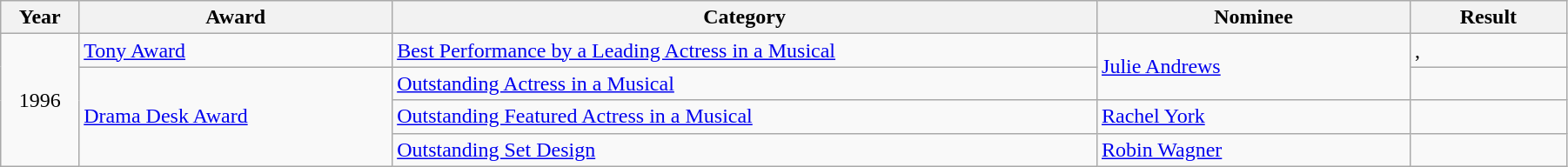<table class="wikitable" width="95%">
<tr>
<th width="5%">Year</th>
<th width="20%">Award</th>
<th width="45%">Category</th>
<th width="20%">Nominee</th>
<th width="10%">Result</th>
</tr>
<tr>
<td rowspan="4" align="center">1996</td>
<td><a href='#'>Tony Award</a></td>
<td><a href='#'>Best Performance by a Leading Actress in a Musical</a></td>
<td rowspan="2"><a href='#'>Julie Andrews</a></td>
<td>, </td>
</tr>
<tr>
<td rowspan="3"><a href='#'>Drama Desk Award</a></td>
<td><a href='#'>Outstanding Actress in a Musical</a></td>
<td></td>
</tr>
<tr>
<td><a href='#'>Outstanding Featured Actress in a Musical</a></td>
<td><a href='#'>Rachel York</a></td>
<td></td>
</tr>
<tr>
<td><a href='#'>Outstanding Set Design</a></td>
<td><a href='#'>Robin Wagner</a></td>
<td></td>
</tr>
</table>
